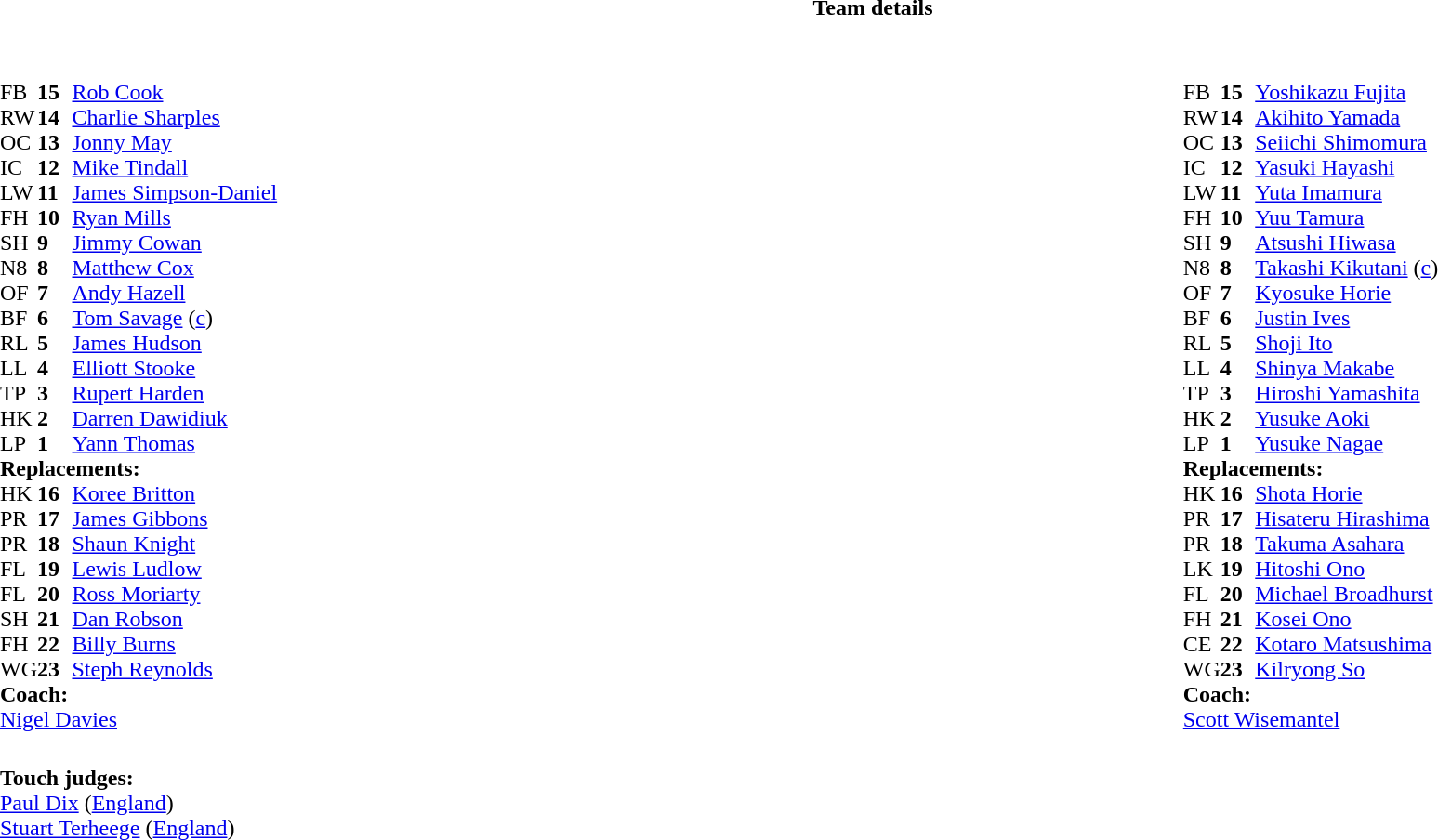<table border="0" width="100%" class="collapsible collapsed">
<tr>
<th>Team details</th>
</tr>
<tr>
<td><br><table width="100%">
<tr>
<td valign="top" width="50%"><br><table style="font-size: 100%" cellspacing="0" cellpadding="0">
<tr>
<th width="25"></th>
<th width="25"></th>
</tr>
<tr>
<td>FB</td>
<td><strong>15</strong></td>
<td> <a href='#'>Rob Cook</a></td>
</tr>
<tr>
<td>RW</td>
<td><strong>14</strong></td>
<td> <a href='#'>Charlie Sharples</a></td>
</tr>
<tr>
<td>OC</td>
<td><strong>13</strong></td>
<td> <a href='#'>Jonny May</a></td>
<td></td>
<td></td>
</tr>
<tr>
<td>IC</td>
<td><strong>12</strong></td>
<td> <a href='#'>Mike Tindall</a></td>
<td></td>
<td></td>
</tr>
<tr>
<td>LW</td>
<td><strong>11</strong></td>
<td> <a href='#'>James Simpson-Daniel</a></td>
</tr>
<tr>
<td>FH</td>
<td><strong>10</strong></td>
<td> <a href='#'>Ryan Mills</a></td>
</tr>
<tr>
<td>SH</td>
<td><strong>9</strong></td>
<td> <a href='#'>Jimmy Cowan</a></td>
<td></td>
<td></td>
</tr>
<tr>
<td>N8</td>
<td><strong>8</strong></td>
<td> <a href='#'>Matthew Cox</a></td>
</tr>
<tr>
<td>OF</td>
<td><strong>7</strong></td>
<td> <a href='#'>Andy Hazell</a></td>
<td></td>
<td></td>
</tr>
<tr>
<td>BF</td>
<td><strong>6</strong></td>
<td> <a href='#'>Tom Savage</a> (<a href='#'>c</a>)</td>
</tr>
<tr>
<td>RL</td>
<td><strong>5</strong></td>
<td> <a href='#'>James Hudson</a></td>
<td></td>
<td></td>
</tr>
<tr>
<td>LL</td>
<td><strong>4</strong></td>
<td> <a href='#'>Elliott Stooke</a></td>
<td></td>
<td></td>
</tr>
<tr>
<td>TP</td>
<td><strong>3</strong></td>
<td> <a href='#'>Rupert Harden</a></td>
<td></td>
<td></td>
</tr>
<tr>
<td>HK</td>
<td><strong>2</strong></td>
<td> <a href='#'>Darren Dawidiuk</a></td>
<td></td>
<td></td>
<td></td>
</tr>
<tr>
<td>LP</td>
<td><strong>1</strong></td>
<td> <a href='#'>Yann Thomas</a></td>
</tr>
<tr>
<td colspan=3><strong>Replacements:</strong></td>
</tr>
<tr>
<td>HK</td>
<td><strong>16</strong></td>
<td> <a href='#'>Koree Britton</a></td>
<td></td>
<td></td>
<td></td>
</tr>
<tr>
<td>PR</td>
<td><strong>17</strong></td>
<td> <a href='#'>James Gibbons</a></td>
<td></td>
<td></td>
</tr>
<tr>
<td>PR</td>
<td><strong>18</strong></td>
<td> <a href='#'>Shaun Knight</a></td>
<td></td>
<td></td>
</tr>
<tr>
<td>FL</td>
<td><strong>19</strong></td>
<td> <a href='#'>Lewis Ludlow</a></td>
<td></td>
<td></td>
</tr>
<tr>
<td>FL</td>
<td><strong>20</strong></td>
<td> <a href='#'>Ross Moriarty</a></td>
<td></td>
<td></td>
</tr>
<tr>
<td>SH</td>
<td><strong>21</strong></td>
<td> <a href='#'>Dan Robson</a></td>
<td></td>
<td></td>
</tr>
<tr>
<td>FH</td>
<td><strong>22</strong></td>
<td> <a href='#'>Billy Burns</a></td>
<td></td>
<td></td>
</tr>
<tr>
<td>WG</td>
<td><strong>23</strong></td>
<td> <a href='#'>Steph Reynolds</a></td>
<td></td>
<td></td>
</tr>
<tr>
<td colspan=3><strong>Coach:</strong></td>
</tr>
<tr>
<td colspan="4"> <a href='#'>Nigel Davies</a></td>
</tr>
</table>
</td>
<td valign="top" width="50%"><br><table style="font-size: 100%" cellspacing="0" cellpadding="0" align="center">
<tr>
<th width="25"></th>
<th width="25"></th>
</tr>
<tr>
<td>FB</td>
<td><strong>15</strong></td>
<td><a href='#'>Yoshikazu Fujita</a></td>
</tr>
<tr>
<td>RW</td>
<td><strong>14</strong></td>
<td><a href='#'>Akihito Yamada</a></td>
</tr>
<tr>
<td>OC</td>
<td><strong>13</strong></td>
<td><a href='#'>Seiichi Shimomura</a></td>
<td></td>
<td></td>
<td colspan=2></td>
</tr>
<tr>
<td>IC</td>
<td><strong>12</strong></td>
<td><a href='#'>Yasuki Hayashi</a></td>
</tr>
<tr>
<td>LW</td>
<td><strong>11</strong></td>
<td><a href='#'>Yuta Imamura</a></td>
<td></td>
<td></td>
<td></td>
<td></td>
</tr>
<tr>
<td>FH</td>
<td><strong>10</strong></td>
<td><a href='#'>Yuu Tamura</a></td>
<td></td>
<td></td>
</tr>
<tr>
<td>SH</td>
<td><strong>9</strong></td>
<td><a href='#'>Atsushi Hiwasa</a></td>
</tr>
<tr>
<td>N8</td>
<td><strong>8</strong></td>
<td><a href='#'>Takashi Kikutani</a> (<a href='#'>c</a>)</td>
</tr>
<tr>
<td>OF</td>
<td><strong>7</strong></td>
<td><a href='#'>Kyosuke Horie</a></td>
<td></td>
</tr>
<tr>
<td>BF</td>
<td><strong>6</strong></td>
<td><a href='#'>Justin Ives</a></td>
<td></td>
<td></td>
</tr>
<tr>
<td>RL</td>
<td><strong>5</strong></td>
<td><a href='#'>Shoji Ito</a></td>
</tr>
<tr>
<td>LL</td>
<td><strong>4</strong></td>
<td><a href='#'>Shinya Makabe</a></td>
<td></td>
<td></td>
</tr>
<tr>
<td>TP</td>
<td><strong>3</strong></td>
<td><a href='#'>Hiroshi Yamashita</a></td>
<td></td>
<td></td>
</tr>
<tr>
<td>HK</td>
<td><strong>2</strong></td>
<td><a href='#'>Yusuke Aoki</a></td>
<td></td>
<td></td>
</tr>
<tr>
<td>LP</td>
<td><strong>1</strong></td>
<td><a href='#'>Yusuke Nagae</a></td>
<td></td>
<td></td>
</tr>
<tr>
<td colspan=3><strong>Replacements:</strong></td>
</tr>
<tr>
<td>HK</td>
<td><strong>16</strong></td>
<td><a href='#'>Shota Horie</a></td>
<td></td>
<td></td>
</tr>
<tr>
<td>PR</td>
<td><strong>17</strong></td>
<td><a href='#'>Hisateru Hirashima</a></td>
<td></td>
<td></td>
</tr>
<tr>
<td>PR</td>
<td><strong>18</strong></td>
<td><a href='#'>Takuma Asahara</a></td>
<td></td>
<td></td>
</tr>
<tr>
<td>LK</td>
<td><strong>19</strong></td>
<td><a href='#'>Hitoshi Ono</a></td>
<td></td>
<td></td>
</tr>
<tr>
<td>FL</td>
<td><strong>20</strong></td>
<td><a href='#'>Michael Broadhurst</a></td>
<td></td>
<td></td>
</tr>
<tr>
<td>FH</td>
<td><strong>21</strong></td>
<td><a href='#'>Kosei Ono</a></td>
<td></td>
<td></td>
</tr>
<tr>
<td>CE</td>
<td><strong>22</strong></td>
<td><a href='#'>Kotaro Matsushima</a></td>
<td></td>
<td></td>
<td></td>
</tr>
<tr>
<td>WG</td>
<td><strong>23</strong></td>
<td><a href='#'>Kilryong So</a></td>
<td></td>
<td></td>
<td></td>
</tr>
<tr>
<td colspan=3><strong>Coach:</strong></td>
</tr>
<tr>
<td colspan="4"> <a href='#'>Scott Wisemantel</a></td>
</tr>
</table>
</td>
</tr>
</table>
<table width=100% style="font-size: 100%">
<tr>
<td><br><strong>Touch judges:</strong>
<br><a href='#'>Paul Dix</a> (<a href='#'>England</a>)
<br><a href='#'>Stuart Terheege</a> (<a href='#'>England</a>)</td>
</tr>
</table>
</td>
</tr>
</table>
